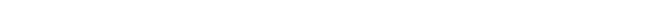<table style="float:left;" style="border:2px solid black;" width="35%" align="center">
<tr>
<td style="background-color:white;"></td>
</tr>
</table>
